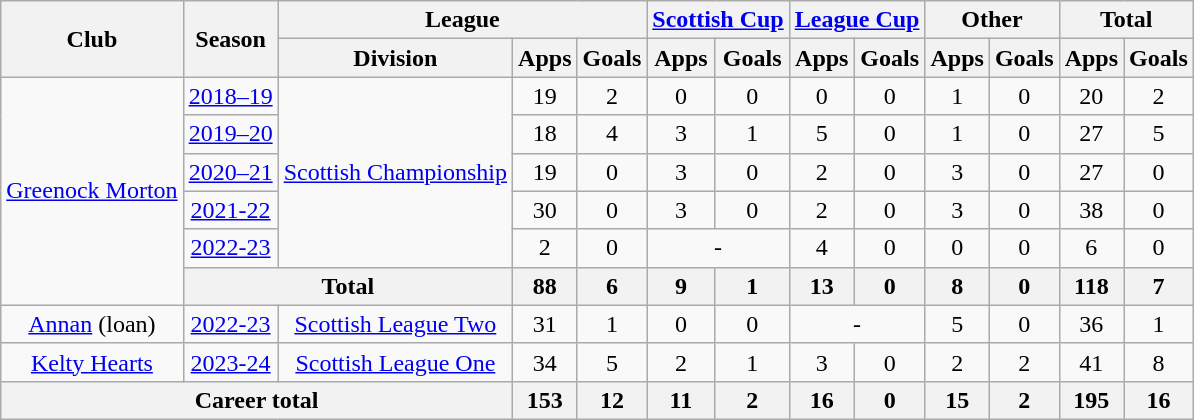<table class="wikitable" style="text-align: center">
<tr>
<th rowspan="2">Club</th>
<th rowspan="2">Season</th>
<th colspan="3">League</th>
<th colspan="2"><a href='#'>Scottish Cup</a></th>
<th colspan="2"><a href='#'>League Cup</a></th>
<th colspan="2">Other</th>
<th colspan="2">Total</th>
</tr>
<tr>
<th>Division</th>
<th>Apps</th>
<th>Goals</th>
<th>Apps</th>
<th>Goals</th>
<th>Apps</th>
<th>Goals</th>
<th>Apps</th>
<th>Goals</th>
<th>Apps</th>
<th>Goals</th>
</tr>
<tr>
<td rowspan="6"><a href='#'>Greenock Morton</a></td>
<td><a href='#'>2018–19</a></td>
<td rowspan="5"><a href='#'>Scottish Championship</a></td>
<td>19</td>
<td>2</td>
<td>0</td>
<td>0</td>
<td>0</td>
<td>0</td>
<td>1</td>
<td>0</td>
<td>20</td>
<td>2</td>
</tr>
<tr>
<td><a href='#'>2019–20</a></td>
<td>18</td>
<td>4</td>
<td>3</td>
<td>1</td>
<td>5</td>
<td>0</td>
<td>1</td>
<td>0</td>
<td>27</td>
<td>5</td>
</tr>
<tr>
<td><a href='#'>2020–21</a></td>
<td>19</td>
<td>0</td>
<td>3</td>
<td>0</td>
<td>2</td>
<td>0</td>
<td>3</td>
<td>0</td>
<td>27</td>
<td>0</td>
</tr>
<tr>
<td><a href='#'>2021-22</a></td>
<td>30</td>
<td>0</td>
<td>3</td>
<td>0</td>
<td>2</td>
<td>0</td>
<td>3</td>
<td>0</td>
<td>38</td>
<td>0</td>
</tr>
<tr>
<td><a href='#'>2022-23</a></td>
<td>2</td>
<td>0</td>
<td colspan="2">-</td>
<td>4</td>
<td>0</td>
<td>0</td>
<td>0</td>
<td>6</td>
<td>0</td>
</tr>
<tr>
<th colspan="2">Total</th>
<th>88</th>
<th>6</th>
<th>9</th>
<th>1</th>
<th>13</th>
<th>0</th>
<th>8</th>
<th>0</th>
<th>118</th>
<th>7</th>
</tr>
<tr>
<td><a href='#'>Annan</a> (loan)</td>
<td><a href='#'>2022-23</a></td>
<td><a href='#'>Scottish League Two</a></td>
<td>31</td>
<td>1</td>
<td>0</td>
<td>0</td>
<td colspan="2">-</td>
<td>5</td>
<td>0</td>
<td>36</td>
<td>1</td>
</tr>
<tr>
<td><a href='#'>Kelty Hearts</a></td>
<td><a href='#'>2023-24</a></td>
<td><a href='#'>Scottish League One</a></td>
<td>34</td>
<td>5</td>
<td>2</td>
<td>1</td>
<td>3</td>
<td>0</td>
<td>2</td>
<td>2</td>
<td>41</td>
<td>8</td>
</tr>
<tr>
<th colspan="3">Career total</th>
<th>153</th>
<th>12</th>
<th>11</th>
<th>2</th>
<th>16</th>
<th>0</th>
<th>15</th>
<th>2</th>
<th>195</th>
<th>16</th>
</tr>
</table>
